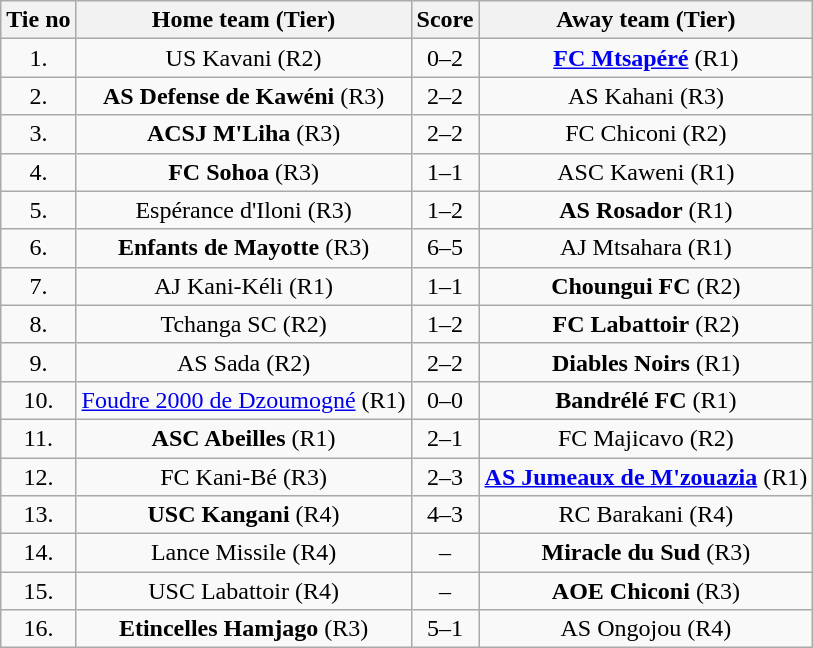<table class="wikitable" style="text-align: center">
<tr>
<th>Tie no</th>
<th>Home team (Tier)</th>
<th>Score</th>
<th>Away team (Tier)</th>
</tr>
<tr>
<td>1.</td>
<td> US Kavani (R2)</td>
<td>0–2</td>
<td><strong><a href='#'>FC Mtsapéré</a></strong> (R1) </td>
</tr>
<tr>
<td>2.</td>
<td> <strong>AS Defense de Kawéni</strong> (R3)</td>
<td>2–2 </td>
<td>AS Kahani (R3) </td>
</tr>
<tr>
<td>3.</td>
<td> <strong>ACSJ M'Liha</strong> (R3)</td>
<td>2–2 </td>
<td>FC Chiconi (R2) </td>
</tr>
<tr>
<td>4.</td>
<td> <strong>FC Sohoa</strong> (R3)</td>
<td>1–1 </td>
<td>ASC Kaweni (R1) </td>
</tr>
<tr>
<td>5.</td>
<td> Espérance d'Iloni (R3)</td>
<td>1–2</td>
<td><strong>AS Rosador</strong> (R1) </td>
</tr>
<tr>
<td>6.</td>
<td> <strong>Enfants de Mayotte</strong> (R3)</td>
<td>6–5</td>
<td>AJ Mtsahara (R1) </td>
</tr>
<tr>
<td>7.</td>
<td> AJ Kani-Kéli (R1)</td>
<td>1–1 </td>
<td><strong>Choungui FC</strong> (R2) </td>
</tr>
<tr>
<td>8.</td>
<td> Tchanga SC (R2)</td>
<td>1–2</td>
<td><strong>FC Labattoir</strong> (R2) </td>
</tr>
<tr>
<td>9.</td>
<td> AS Sada (R2)</td>
<td>2–2 </td>
<td><strong>Diables Noirs</strong> (R1) </td>
</tr>
<tr>
<td>10.</td>
<td> <a href='#'>Foudre 2000 de Dzoumogné</a> (R1)</td>
<td>0–0 </td>
<td><strong>Bandrélé FC</strong> (R1) </td>
</tr>
<tr>
<td>11.</td>
<td> <strong>ASC Abeilles</strong> (R1)</td>
<td>2–1</td>
<td>FC Majicavo (R2) </td>
</tr>
<tr>
<td>12.</td>
<td> FC Kani-Bé (R3)</td>
<td>2–3</td>
<td><strong><a href='#'>AS Jumeaux de M'zouazia</a></strong> (R1) </td>
</tr>
<tr>
<td>13.</td>
<td> <strong>USC Kangani</strong> (R4)</td>
<td>4–3</td>
<td>RC Barakani (R4) </td>
</tr>
<tr>
<td>14.</td>
<td> Lance Missile (R4)</td>
<td>–</td>
<td><strong>Miracle du Sud</strong> (R3) </td>
</tr>
<tr>
<td>15.</td>
<td> USC Labattoir (R4)</td>
<td>–</td>
<td><strong>AOE Chiconi</strong> (R3) </td>
</tr>
<tr>
<td>16.</td>
<td> <strong>Etincelles Hamjago</strong> (R3)</td>
<td>5–1</td>
<td>AS Ongojou (R4) </td>
</tr>
</table>
